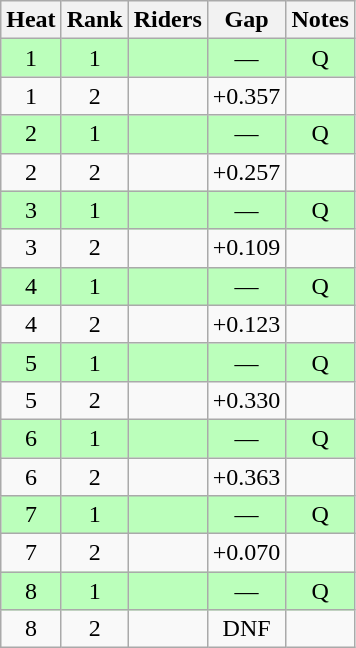<table class="wikitable sortable" style="text-align:center">
<tr>
<th>Heat</th>
<th>Rank</th>
<th>Riders</th>
<th>Gap</th>
<th>Notes</th>
</tr>
<tr bgcolor=bbffbb>
<td>1</td>
<td>1</td>
<td align=left></td>
<td>—</td>
<td>Q</td>
</tr>
<tr>
<td>1</td>
<td>2</td>
<td align=left></td>
<td>+0.357</td>
<td></td>
</tr>
<tr bgcolor=bbffbb>
<td>2</td>
<td>1</td>
<td align=left></td>
<td>—</td>
<td>Q</td>
</tr>
<tr>
<td>2</td>
<td>2</td>
<td align=left></td>
<td>+0.257</td>
<td></td>
</tr>
<tr bgcolor=bbffbb>
<td>3</td>
<td>1</td>
<td align=left></td>
<td>—</td>
<td>Q</td>
</tr>
<tr>
<td>3</td>
<td>2</td>
<td align=left></td>
<td>+0.109</td>
<td></td>
</tr>
<tr bgcolor=bbffbb>
<td>4</td>
<td>1</td>
<td align=left></td>
<td>—</td>
<td>Q</td>
</tr>
<tr>
<td>4</td>
<td>2</td>
<td align=left></td>
<td>+0.123</td>
<td></td>
</tr>
<tr bgcolor=bbffbb>
<td>5</td>
<td>1</td>
<td align=left></td>
<td>—</td>
<td>Q</td>
</tr>
<tr>
<td>5</td>
<td>2</td>
<td align=left></td>
<td>+0.330</td>
<td></td>
</tr>
<tr bgcolor=bbffbb>
<td>6</td>
<td>1</td>
<td align=left></td>
<td>—</td>
<td>Q</td>
</tr>
<tr>
<td>6</td>
<td>2</td>
<td align=left></td>
<td>+0.363</td>
<td></td>
</tr>
<tr bgcolor=bbffbb>
<td>7</td>
<td>1</td>
<td align=left></td>
<td>—</td>
<td>Q</td>
</tr>
<tr>
<td>7</td>
<td>2</td>
<td align=left></td>
<td>+0.070</td>
<td></td>
</tr>
<tr bgcolor=bbffbb>
<td>8</td>
<td>1</td>
<td align=left></td>
<td>—</td>
<td>Q</td>
</tr>
<tr>
<td>8</td>
<td>2</td>
<td align=left></td>
<td>DNF</td>
<td></td>
</tr>
</table>
